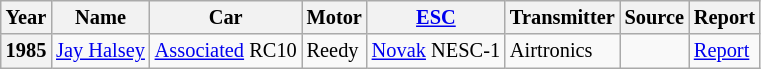<table class="wikitable" style="font-size: 85%;">
<tr>
<th>Year</th>
<th>Name</th>
<th>Car</th>
<th>Motor</th>
<th><a href='#'>ESC</a></th>
<th>Transmitter</th>
<th>Source</th>
<th>Report</th>
</tr>
<tr>
<th>1985</th>
<td> <a href='#'>Jay Halsey</a></td>
<td><a href='#'>Associated</a> RC10</td>
<td>Reedy</td>
<td><a href='#'>Novak</a> NESC-1</td>
<td>Airtronics</td>
<td></td>
<td><a href='#'>Report</a></td>
</tr>
</table>
